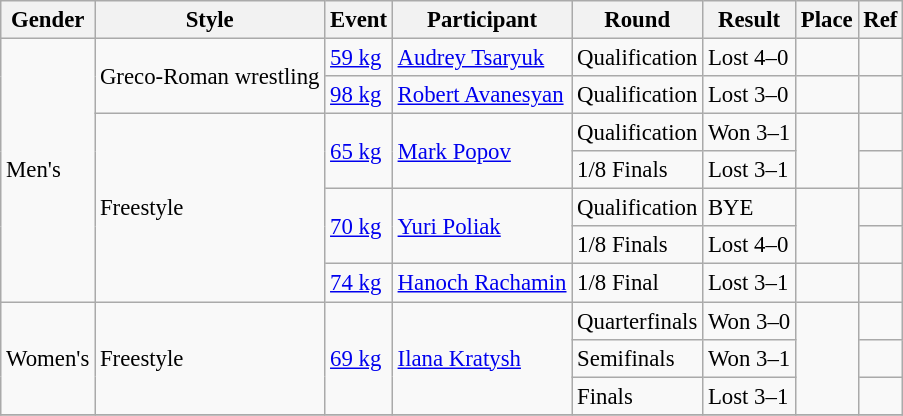<table class="wikitable" style="font-size: 95%;">
<tr>
<th>Gender</th>
<th>Style</th>
<th>Event</th>
<th>Participant</th>
<th>Round</th>
<th>Result</th>
<th>Place</th>
<th>Ref</th>
</tr>
<tr>
<td rowspan="7">Men's</td>
<td rowspan="2">Greco-Roman wrestling</td>
<td><a href='#'>59 kg</a></td>
<td><a href='#'>Audrey Tsaryuk</a></td>
<td>Qualification</td>
<td>Lost 4–0</td>
<td></td>
<td></td>
</tr>
<tr>
<td><a href='#'>98 kg</a></td>
<td><a href='#'>Robert Avanesyan</a></td>
<td>Qualification</td>
<td>Lost 3–0</td>
<td></td>
<td></td>
</tr>
<tr>
<td rowspan="5">Freestyle</td>
<td rowspan="2"><a href='#'>65 kg</a></td>
<td rowspan="2"><a href='#'>Mark Popov</a></td>
<td>Qualification</td>
<td>Won 3–1</td>
<td rowspan="2"></td>
<td></td>
</tr>
<tr>
<td>1/8 Finals</td>
<td>Lost 3–1</td>
<td></td>
</tr>
<tr>
<td rowspan="2"><a href='#'>70 kg</a></td>
<td rowspan="2"><a href='#'>Yuri Poliak</a></td>
<td>Qualification</td>
<td>BYE</td>
<td rowspan="2"></td>
<td></td>
</tr>
<tr>
<td>1/8 Finals</td>
<td>Lost 4–0</td>
<td></td>
</tr>
<tr>
<td><a href='#'>74 kg</a></td>
<td><a href='#'>Hanoch Rachamin</a></td>
<td>1/8 Final</td>
<td>Lost 3–1</td>
<td></td>
<td></td>
</tr>
<tr>
<td rowspan="3">Women's</td>
<td rowspan="3">Freestyle</td>
<td rowspan="3"><a href='#'>69 kg</a></td>
<td rowspan="3"><a href='#'>Ilana Kratysh</a></td>
<td>Quarterfinals</td>
<td>Won 3–0</td>
<td rowspan="3"></td>
<td></td>
</tr>
<tr>
<td>Semifinals</td>
<td>Won 3–1</td>
<td></td>
</tr>
<tr>
<td>Finals</td>
<td>Lost 3–1</td>
<td></td>
</tr>
<tr>
</tr>
</table>
